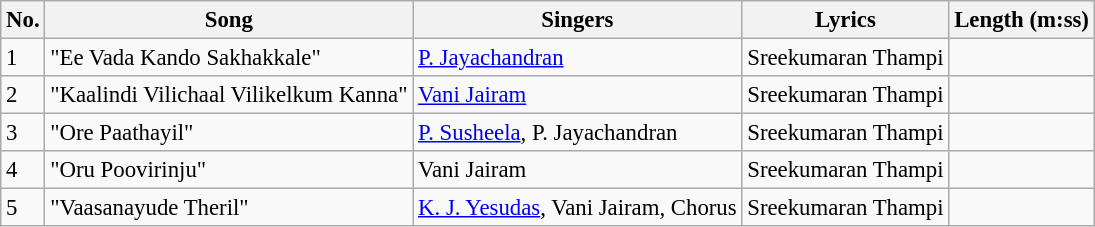<table class="wikitable" style="font-size:95%;">
<tr>
<th>No.</th>
<th>Song</th>
<th>Singers</th>
<th>Lyrics</th>
<th>Length (m:ss)</th>
</tr>
<tr>
<td>1</td>
<td>"Ee Vada Kando Sakhakkale"</td>
<td><a href='#'>P. Jayachandran</a></td>
<td>Sreekumaran Thampi</td>
<td></td>
</tr>
<tr>
<td>2</td>
<td>"Kaalindi Vilichaal Vilikelkum Kanna"</td>
<td><a href='#'>Vani Jairam</a></td>
<td>Sreekumaran Thampi</td>
<td></td>
</tr>
<tr>
<td>3</td>
<td>"Ore Paathayil"</td>
<td><a href='#'>P. Susheela</a>, P. Jayachandran</td>
<td>Sreekumaran Thampi</td>
<td></td>
</tr>
<tr>
<td>4</td>
<td>"Oru Poovirinju"</td>
<td>Vani Jairam</td>
<td>Sreekumaran Thampi</td>
<td></td>
</tr>
<tr>
<td>5</td>
<td>"Vaasanayude Theril"</td>
<td><a href='#'>K. J. Yesudas</a>, Vani Jairam, Chorus</td>
<td>Sreekumaran Thampi</td>
<td></td>
</tr>
</table>
